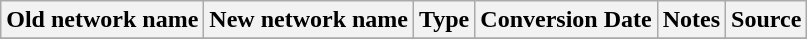<table class="wikitable">
<tr>
<th>Old network name</th>
<th>New network name</th>
<th>Type</th>
<th>Conversion Date</th>
<th>Notes</th>
<th>Source</th>
</tr>
<tr>
</tr>
</table>
